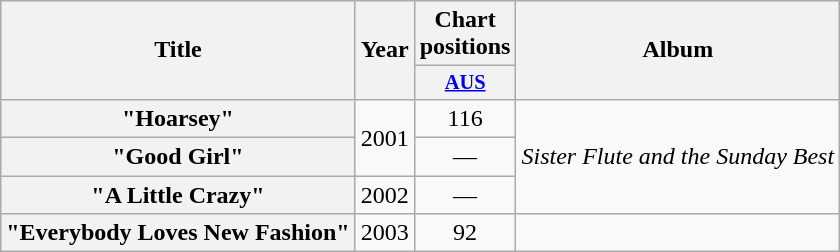<table class="wikitable plainrowheaders" style="text-align:center;">
<tr>
<th rowspan="2">Title</th>
<th rowspan="2">Year</th>
<th colspan="1">Chart positions</th>
<th rowspan="2">Album</th>
</tr>
<tr>
<th scope="col" style="width:3em; font-size:85%"><a href='#'>AUS</a><br></th>
</tr>
<tr>
<th scope="row">"Hoarsey"</th>
<td rowspan="2">2001</td>
<td>116</td>
<td rowspan="3"><em>Sister Flute and the Sunday Best</em></td>
</tr>
<tr>
<th scope="row">"Good Girl"</th>
<td>—</td>
</tr>
<tr>
<th scope="row">"A Little Crazy"</th>
<td>2002</td>
<td>—</td>
</tr>
<tr>
<th scope="row">"Everybody Loves New Fashion"</th>
<td rowspan="1">2003</td>
<td>92</td>
<td rowspan="1"></td>
</tr>
</table>
